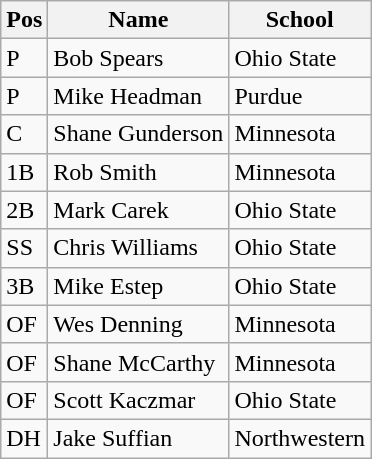<table class=wikitable>
<tr>
<th>Pos</th>
<th>Name</th>
<th>School</th>
</tr>
<tr>
<td>P</td>
<td>Bob Spears</td>
<td>Ohio State</td>
</tr>
<tr>
<td>P</td>
<td>Mike Headman</td>
<td>Purdue</td>
</tr>
<tr>
<td>C</td>
<td>Shane Gunderson</td>
<td>Minnesota</td>
</tr>
<tr>
<td>1B</td>
<td>Rob Smith</td>
<td>Minnesota</td>
</tr>
<tr>
<td>2B</td>
<td>Mark Carek</td>
<td>Ohio State</td>
</tr>
<tr>
<td>SS</td>
<td>Chris Williams</td>
<td>Ohio State</td>
</tr>
<tr>
<td>3B</td>
<td>Mike Estep</td>
<td>Ohio State</td>
</tr>
<tr>
<td>OF</td>
<td>Wes Denning</td>
<td>Minnesota</td>
</tr>
<tr>
<td>OF</td>
<td>Shane McCarthy</td>
<td>Minnesota</td>
</tr>
<tr>
<td>OF</td>
<td>Scott Kaczmar</td>
<td>Ohio State</td>
</tr>
<tr>
<td>DH</td>
<td>Jake Suffian</td>
<td>Northwestern</td>
</tr>
</table>
